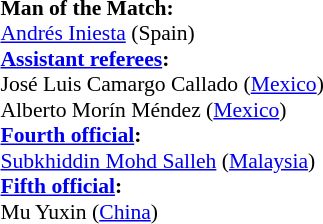<table width=50% style="font-size: 90%">
<tr>
<td><br><strong>Man of the Match:</strong>
<br><a href='#'>Andrés Iniesta</a> (Spain)<br><strong><a href='#'>Assistant referees</a>:</strong>
<br>José Luis Camargo Callado (<a href='#'>Mexico</a>)
<br>Alberto Morín Méndez (<a href='#'>Mexico</a>)
<br><strong><a href='#'>Fourth official</a>:</strong>
<br><a href='#'>Subkhiddin Mohd Salleh</a> (<a href='#'>Malaysia</a>)
<br><strong><a href='#'>Fifth official</a>:</strong>
<br>Mu Yuxin (<a href='#'>China</a>)</td>
</tr>
</table>
